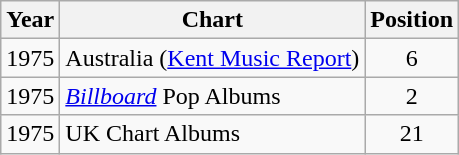<table class="wikitable">
<tr>
<th>Year</th>
<th>Chart</th>
<th>Position</th>
</tr>
<tr>
<td>1975</td>
<td>Australia (<a href='#'>Kent Music Report</a>)</td>
<td style="text-align: center;">6</td>
</tr>
<tr>
<td>1975</td>
<td><em><a href='#'>Billboard</a></em> Pop Albums</td>
<td style="text-align: center;">2</td>
</tr>
<tr>
<td>1975</td>
<td>UK Chart Albums</td>
<td style="text-align: center;">21</td>
</tr>
</table>
